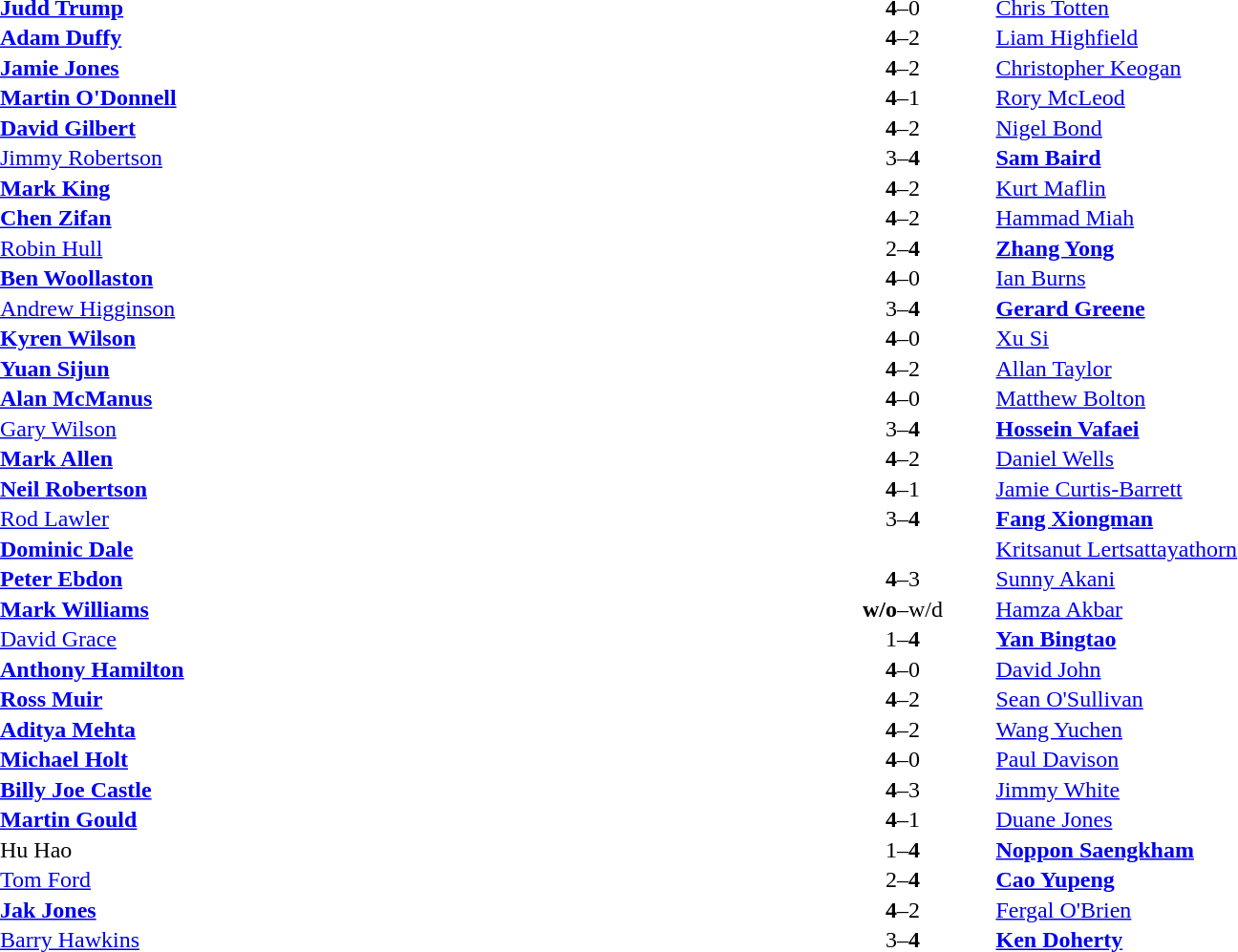<table width="100%" cellspacing="1">
<tr>
<th width=45%></th>
<th width=10%></th>
<th width=45%></th>
</tr>
<tr>
<td> <strong><a href='#'>Judd Trump</a></strong></td>
<td align="center"><strong>4</strong>–0</td>
<td> <a href='#'>Chris Totten</a></td>
</tr>
<tr>
<td> <strong><a href='#'>Adam Duffy</a></strong></td>
<td align="center"><strong>4</strong>–2</td>
<td> <a href='#'>Liam Highfield</a></td>
</tr>
<tr>
<td> <strong><a href='#'>Jamie Jones</a></strong></td>
<td align="center"><strong>4</strong>–2</td>
<td> <a href='#'>Christopher Keogan</a></td>
</tr>
<tr>
<td> <strong><a href='#'>Martin O'Donnell</a></strong></td>
<td align="center"><strong>4</strong>–1</td>
<td> <a href='#'>Rory McLeod</a></td>
</tr>
<tr>
<td> <strong><a href='#'>David Gilbert</a></strong></td>
<td align="center"><strong>4</strong>–2</td>
<td> <a href='#'>Nigel Bond</a></td>
</tr>
<tr>
<td> <a href='#'>Jimmy Robertson</a></td>
<td align="center">3–<strong>4</strong></td>
<td> <strong><a href='#'>Sam Baird</a></strong></td>
</tr>
<tr>
<td> <strong><a href='#'>Mark King</a></strong></td>
<td align="center"><strong>4</strong>–2</td>
<td> <a href='#'>Kurt Maflin</a></td>
</tr>
<tr>
<td> <strong><a href='#'>Chen Zifan</a></strong></td>
<td align="center"><strong>4</strong>–2</td>
<td> <a href='#'>Hammad Miah</a></td>
</tr>
<tr>
<td> <a href='#'>Robin Hull</a></td>
<td align="center">2–<strong>4</strong></td>
<td> <strong><a href='#'>Zhang Yong</a></strong></td>
</tr>
<tr>
<td> <strong><a href='#'>Ben Woollaston</a></strong></td>
<td align="center"><strong>4</strong>–0</td>
<td> <a href='#'>Ian Burns</a></td>
</tr>
<tr>
<td> <a href='#'>Andrew Higginson</a></td>
<td align="center">3–<strong>4</strong></td>
<td> <strong><a href='#'>Gerard Greene</a></strong></td>
</tr>
<tr>
<td> <strong><a href='#'>Kyren Wilson</a></strong></td>
<td align="center"><strong>4</strong>–0</td>
<td> <a href='#'>Xu Si</a></td>
</tr>
<tr>
<td> <strong><a href='#'>Yuan Sijun</a></strong></td>
<td align="center"><strong>4</strong>–2</td>
<td> <a href='#'>Allan Taylor</a></td>
</tr>
<tr>
<td> <strong><a href='#'>Alan McManus</a></strong></td>
<td align="center"><strong>4</strong>–0</td>
<td> <a href='#'>Matthew Bolton</a></td>
</tr>
<tr>
<td> <a href='#'>Gary Wilson</a></td>
<td align="center">3–<strong>4</strong></td>
<td> <strong><a href='#'>Hossein Vafaei</a></strong></td>
</tr>
<tr>
<td> <strong><a href='#'>Mark Allen</a></strong></td>
<td align="center"><strong>4</strong>–2</td>
<td> <a href='#'>Daniel Wells</a></td>
</tr>
<tr>
<td> <strong><a href='#'>Neil Robertson</a></strong></td>
<td align="center"><strong>4</strong>–1</td>
<td> <a href='#'>Jamie Curtis-Barrett</a></td>
</tr>
<tr>
<td> <a href='#'>Rod Lawler</a></td>
<td align="center">3–<strong>4</strong></td>
<td> <strong><a href='#'>Fang Xiongman</a></strong></td>
</tr>
<tr>
<td> <strong><a href='#'>Dominic Dale</a></strong></td>
<td align="center"></td>
<td> <a href='#'>Kritsanut Lertsattayathorn</a></td>
</tr>
<tr>
<td> <strong><a href='#'>Peter Ebdon</a></strong></td>
<td align="center"><strong>4</strong>–3</td>
<td> <a href='#'>Sunny Akani</a></td>
</tr>
<tr>
<td> <strong><a href='#'>Mark Williams</a></strong></td>
<td align="center"><strong>w/o</strong>–w/d</td>
<td> <a href='#'>Hamza Akbar</a></td>
</tr>
<tr>
<td> <a href='#'>David Grace</a></td>
<td align="center">1–<strong>4</strong></td>
<td> <strong><a href='#'>Yan Bingtao</a></strong></td>
</tr>
<tr>
<td> <strong><a href='#'>Anthony Hamilton</a></strong></td>
<td align="center"><strong>4</strong>–0</td>
<td> <a href='#'>David John</a></td>
</tr>
<tr>
<td> <strong><a href='#'>Ross Muir</a></strong></td>
<td align="center"><strong>4</strong>–2</td>
<td> <a href='#'>Sean O'Sullivan</a></td>
</tr>
<tr>
<td> <strong><a href='#'>Aditya Mehta</a></strong></td>
<td align="center"><strong>4</strong>–2</td>
<td> <a href='#'>Wang Yuchen</a></td>
</tr>
<tr>
<td> <strong><a href='#'>Michael Holt</a></strong></td>
<td align="center"><strong>4</strong>–0</td>
<td> <a href='#'>Paul Davison</a></td>
</tr>
<tr>
<td> <strong><a href='#'>Billy Joe Castle</a></strong></td>
<td align="center"><strong>4</strong>–3</td>
<td> <a href='#'>Jimmy White</a></td>
</tr>
<tr>
<td> <strong><a href='#'>Martin Gould</a></strong></td>
<td align="center"><strong>4</strong>–1</td>
<td> <a href='#'>Duane Jones</a></td>
</tr>
<tr>
<td> Hu Hao</td>
<td align="center">1–<strong>4</strong></td>
<td> <strong><a href='#'>Noppon Saengkham</a></strong></td>
</tr>
<tr>
<td> <a href='#'>Tom Ford</a></td>
<td align="center">2–<strong>4</strong></td>
<td> <strong><a href='#'>Cao Yupeng</a></strong></td>
</tr>
<tr>
<td> <strong><a href='#'>Jak Jones</a></strong></td>
<td align="center"><strong>4</strong>–2</td>
<td> <a href='#'>Fergal O'Brien</a></td>
</tr>
<tr>
<td> <a href='#'>Barry Hawkins</a></td>
<td align="center">3–<strong>4</strong></td>
<td> <strong><a href='#'>Ken Doherty</a></strong></td>
</tr>
</table>
